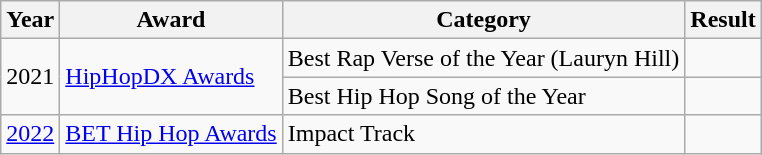<table class="wikitable">
<tr>
<th scope="col">Year</th>
<th scope="col">Award</th>
<th>Category</th>
<th scope="col">Result</th>
</tr>
<tr>
<td rowspan="2">2021</td>
<td rowspan="2"><a href='#'>HipHopDX Awards</a></td>
<td>Best Rap Verse of the Year (Lauryn Hill)</td>
<td></td>
</tr>
<tr>
<td>Best Hip Hop Song of the Year</td>
<td></td>
</tr>
<tr>
<td><a href='#'>2022</a></td>
<td><a href='#'>BET Hip Hop Awards</a></td>
<td>Impact Track</td>
<td></td>
</tr>
</table>
